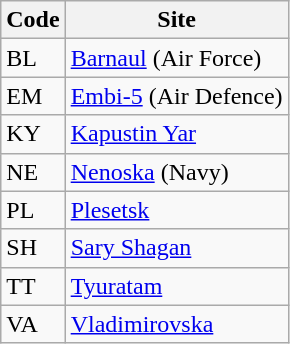<table class="wikitable">
<tr>
<th>Code</th>
<th>Site</th>
</tr>
<tr>
<td>BL</td>
<td><a href='#'>Barnaul</a> (Air Force)</td>
</tr>
<tr>
<td>EM</td>
<td><a href='#'>Embi-5</a> (Air Defence)</td>
</tr>
<tr>
<td>KY</td>
<td><a href='#'>Kapustin Yar</a></td>
</tr>
<tr>
<td>NE</td>
<td><a href='#'>Nenoska</a> (Navy)</td>
</tr>
<tr>
<td>PL</td>
<td><a href='#'>Plesetsk</a></td>
</tr>
<tr>
<td>SH</td>
<td><a href='#'>Sary Shagan</a></td>
</tr>
<tr>
<td>TT</td>
<td><a href='#'>Tyuratam</a></td>
</tr>
<tr>
<td>VA</td>
<td><a href='#'>Vladimirovska</a></td>
</tr>
</table>
